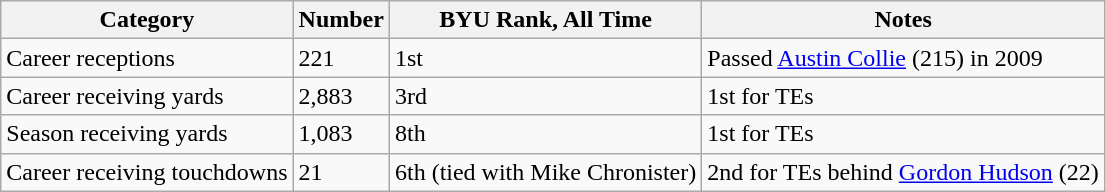<table class="wikitable" border="1">
<tr>
<th>Category</th>
<th>Number</th>
<th>BYU Rank, All Time</th>
<th>Notes</th>
</tr>
<tr>
<td>Career receptions</td>
<td>221</td>
<td>1st</td>
<td>Passed <a href='#'>Austin Collie</a> (215) in 2009</td>
</tr>
<tr>
<td>Career receiving yards</td>
<td>2,883</td>
<td>3rd</td>
<td>1st for TEs</td>
</tr>
<tr>
<td>Season receiving yards</td>
<td>1,083</td>
<td>8th</td>
<td>1st for TEs</td>
</tr>
<tr>
<td>Career receiving touchdowns</td>
<td>21</td>
<td>6th (tied with Mike Chronister)</td>
<td>2nd for TEs behind <a href='#'>Gordon Hudson</a> (22)</td>
</tr>
</table>
